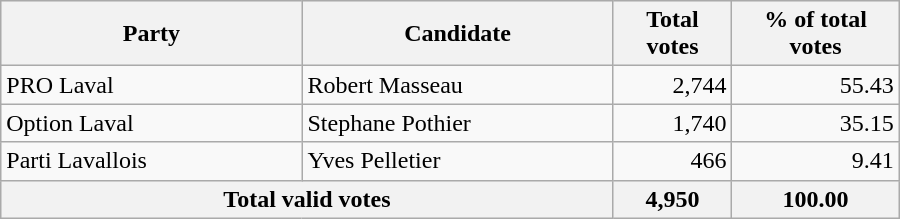<table style="width:600px;" class="wikitable">
<tr style="background-color:#E9E9E9">
<th colspan="2" style="width: 200px">Party</th>
<th colspan="1" style="width: 200px">Candidate</th>
<th align="right">Total votes</th>
<th align="right">% of total votes</th>
</tr>
<tr>
<td colspan="2" align="left">PRO Laval</td>
<td align="left">Robert Masseau</td>
<td align="right">2,744</td>
<td align="right">55.43</td>
</tr>
<tr>
<td colspan="2" align="left">Option Laval</td>
<td align="left">Stephane Pothier</td>
<td align="right">1,740</td>
<td align="right">35.15</td>
</tr>
<tr>
<td colspan="2" align="left">Parti Lavallois</td>
<td align="left">Yves Pelletier</td>
<td align="right">466</td>
<td align="right">9.41</td>
</tr>
<tr bgcolor="#EEEEEE">
<th colspan="3"  align="left">Total valid votes</th>
<th align="right">4,950</th>
<th align="right">100.00</th>
</tr>
</table>
